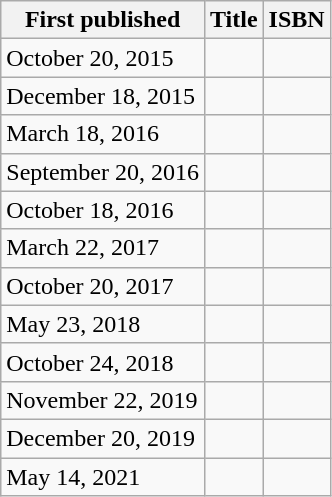<table class="wikitable">
<tr>
<th>First published</th>
<th>Title</th>
<th>ISBN</th>
</tr>
<tr>
<td>October 20, 2015</td>
<td></td>
<td><small></small></td>
</tr>
<tr>
<td>December 18, 2015</td>
<td></td>
<td><small></small></td>
</tr>
<tr>
<td>March 18, 2016</td>
<td></td>
<td><small></small></td>
</tr>
<tr>
<td>September 20, 2016</td>
<td></td>
<td><small></small></td>
</tr>
<tr>
<td>October 18, 2016</td>
<td></td>
<td><small></small></td>
</tr>
<tr>
<td>March 22, 2017</td>
<td></td>
<td><small></small></td>
</tr>
<tr>
<td>October 20, 2017</td>
<td></td>
<td><small></small></td>
</tr>
<tr>
<td>May 23, 2018</td>
<td></td>
<td><small></small></td>
</tr>
<tr>
<td>October 24, 2018</td>
<td></td>
<td><small></small></td>
</tr>
<tr>
<td>November 22, 2019</td>
<td></td>
<td><small></small></td>
</tr>
<tr>
<td>December 20, 2019</td>
<td></td>
<td><small></small></td>
</tr>
<tr>
<td>May 14, 2021</td>
<td></td>
<td><small></small></td>
</tr>
</table>
